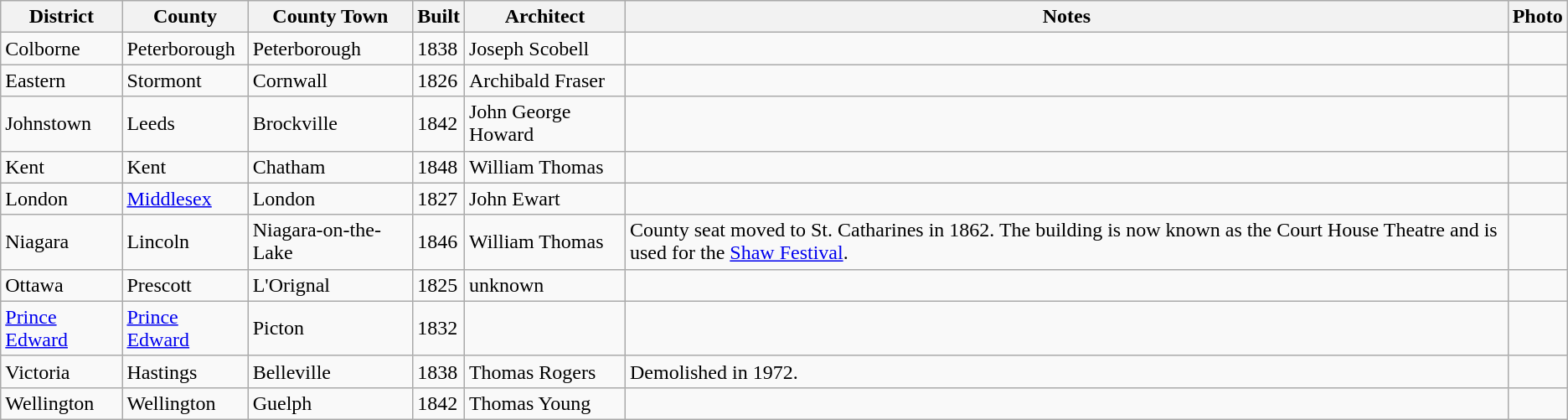<table class="wikitable">
<tr>
<th>District</th>
<th>County</th>
<th>County Town</th>
<th>Built</th>
<th>Architect</th>
<th>Notes</th>
<th>Photo</th>
</tr>
<tr>
<td>Colborne</td>
<td>Peterborough</td>
<td>Peterborough</td>
<td>1838</td>
<td>Joseph Scobell</td>
<td></td>
<td></td>
</tr>
<tr>
<td>Eastern</td>
<td>Stormont</td>
<td>Cornwall</td>
<td>1826</td>
<td>Archibald Fraser</td>
<td></td>
<td></td>
</tr>
<tr>
<td>Johnstown</td>
<td>Leeds</td>
<td>Brockville</td>
<td>1842</td>
<td>John George Howard</td>
<td></td>
<td></td>
</tr>
<tr>
<td>Kent</td>
<td>Kent</td>
<td>Chatham</td>
<td>1848</td>
<td>William Thomas</td>
<td></td>
<td></td>
</tr>
<tr>
<td>London</td>
<td><a href='#'>Middlesex</a></td>
<td>London</td>
<td>1827</td>
<td>John Ewart</td>
<td></td>
<td></td>
</tr>
<tr>
<td>Niagara</td>
<td>Lincoln</td>
<td>Niagara-on-the-Lake</td>
<td>1846</td>
<td>William Thomas</td>
<td>County seat moved to St. Catharines in 1862. The building is now known as the Court House Theatre and is used for the <a href='#'>Shaw Festival</a>.</td>
<td></td>
</tr>
<tr>
<td>Ottawa</td>
<td>Prescott</td>
<td>L'Orignal</td>
<td>1825</td>
<td>unknown</td>
<td></td>
<td></td>
</tr>
<tr>
<td><a href='#'>Prince Edward</a></td>
<td><a href='#'>Prince Edward</a></td>
<td>Picton</td>
<td>1832</td>
<td></td>
<td></td>
<td></td>
</tr>
<tr>
<td>Victoria</td>
<td>Hastings</td>
<td>Belleville</td>
<td>1838</td>
<td>Thomas Rogers</td>
<td>Demolished in 1972.</td>
<td></td>
</tr>
<tr>
<td>Wellington</td>
<td>Wellington</td>
<td>Guelph</td>
<td>1842</td>
<td>Thomas Young</td>
<td></td>
<td></td>
</tr>
</table>
